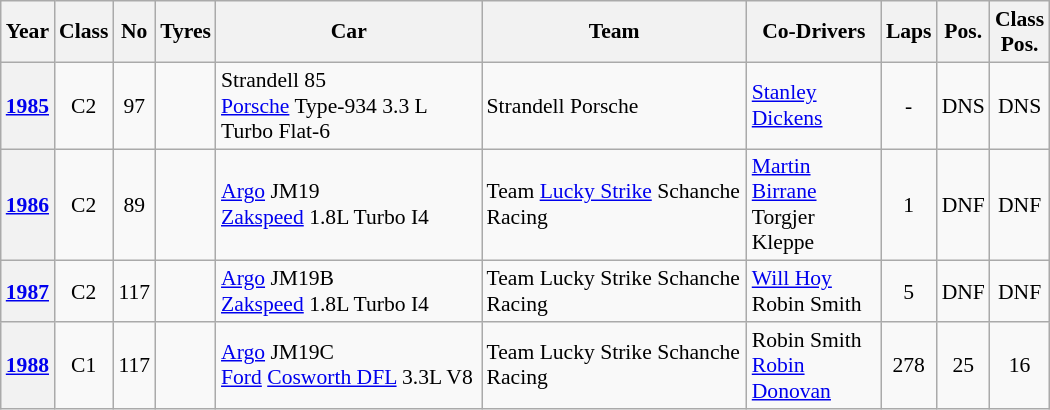<table class="wikitable" style="text-align:center; font-size:90%; width:700px">
<tr>
<th>Year</th>
<th>Class</th>
<th>No</th>
<th>Tyres</th>
<th>Car</th>
<th>Team</th>
<th>Co-Drivers</th>
<th>Laps</th>
<th>Pos.</th>
<th>Class<br>Pos.</th>
</tr>
<tr>
<th><a href='#'>1985</a></th>
<td>C2</td>
<td>97</td>
<td></td>
<td align="left">Strandell 85<br><a href='#'>Porsche</a> Type-934 3.3 L Turbo Flat-6</td>
<td align="left"> Strandell Porsche</td>
<td align="left"> <a href='#'>Stanley Dickens</a></td>
<td>-</td>
<td>DNS</td>
<td>DNS</td>
</tr>
<tr>
<th><a href='#'>1986</a></th>
<td>C2</td>
<td>89</td>
<td></td>
<td align="left"><a href='#'>Argo</a> JM19<br><a href='#'>Zakspeed</a> 1.8L Turbo I4</td>
<td align="left"> Team <a href='#'>Lucky Strike</a> Schanche Racing</td>
<td align="left"> <a href='#'>Martin Birrane</a><br> Torgjer Kleppe</td>
<td>1</td>
<td>DNF</td>
<td>DNF</td>
</tr>
<tr>
<th><a href='#'>1987</a></th>
<td>C2</td>
<td>117</td>
<td></td>
<td align="left"><a href='#'>Argo</a> JM19B<br><a href='#'>Zakspeed</a> 1.8L Turbo I4</td>
<td align="left"> Team Lucky Strike Schanche Racing</td>
<td align="left"> <a href='#'>Will Hoy</a><br> Robin Smith</td>
<td>5</td>
<td>DNF</td>
<td>DNF</td>
</tr>
<tr>
<th><a href='#'>1988</a></th>
<td>C1</td>
<td>117</td>
<td></td>
<td align="left"><a href='#'>Argo</a> JM19C<br><a href='#'>Ford</a> <a href='#'>Cosworth DFL</a> 3.3L V8</td>
<td align="left"> Team Lucky Strike Schanche Racing</td>
<td align="left"> Robin Smith<br> <a href='#'>Robin Donovan</a></td>
<td>278</td>
<td>25</td>
<td>16</td>
</tr>
</table>
